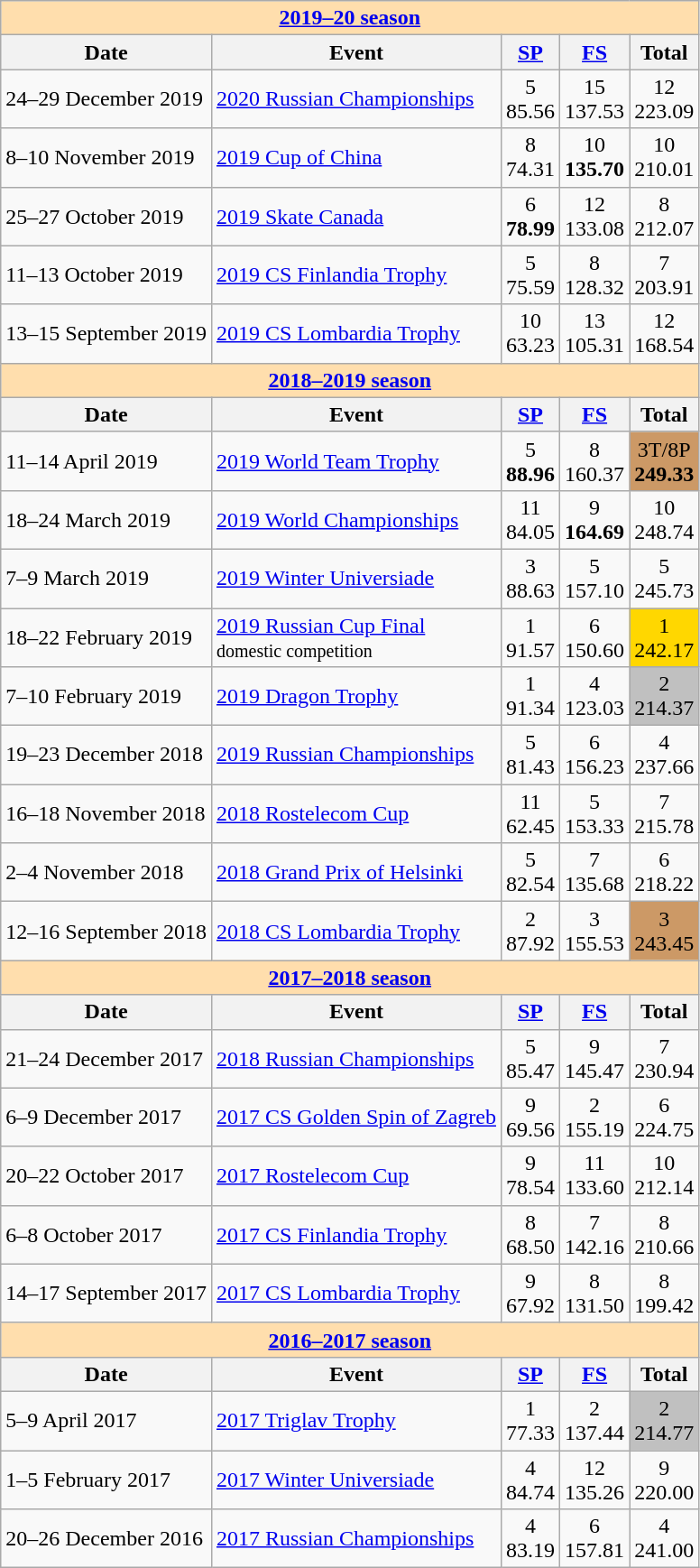<table class="wikitable">
<tr>
<td style="background-color: #ffdead; " colspan=6 align=center><a href='#'><strong>2019–20 season</strong></a></td>
</tr>
<tr>
<th>Date</th>
<th>Event</th>
<th><a href='#'>SP</a></th>
<th><a href='#'>FS</a></th>
<th>Total</th>
</tr>
<tr>
<td>24–29 December 2019</td>
<td><a href='#'>2020 Russian Championships</a></td>
<td align=center>5 <br> 85.56</td>
<td align=center>15 <br>  137.53</td>
<td align=center>12 <br> 223.09</td>
</tr>
<tr>
<td>8–10 November 2019</td>
<td><a href='#'>2019 Cup of China</a></td>
<td align=center>8 <br> 74.31</td>
<td align=center>10 <br> <strong>135.70</strong></td>
<td align=center>10 <br> 210.01</td>
</tr>
<tr>
<td>25–27 October 2019</td>
<td><a href='#'>2019 Skate Canada</a></td>
<td align=center>6 <br> <strong>78.99</strong></td>
<td align=center>12 <br> 133.08</td>
<td align=center>8 <br> 212.07</td>
</tr>
<tr>
<td>11–13 October 2019</td>
<td><a href='#'>2019 CS Finlandia Trophy</a></td>
<td align=center>5 <br> 75.59</td>
<td align=center>8 <br> 128.32</td>
<td align=center>7 <br> 203.91</td>
</tr>
<tr>
<td>13–15 September 2019</td>
<td><a href='#'>2019 CS Lombardia Trophy</a></td>
<td align=center>10 <br> 63.23</td>
<td align=center>13 <br> 105.31</td>
<td align=center>12 <br> 168.54</td>
</tr>
<tr>
<td style="background-color: #ffdead; " colspan=6 align=center><a href='#'><strong>2018–2019 season</strong></a></td>
</tr>
<tr>
<th>Date</th>
<th>Event</th>
<th><a href='#'>SP</a></th>
<th><a href='#'>FS</a></th>
<th>Total</th>
</tr>
<tr>
<td>11–14 April 2019</td>
<td><a href='#'>2019 World Team Trophy</a></td>
<td align=center>5 <br> <strong>88.96</strong></td>
<td align=center>8 <br> 160.37</td>
<td align=center bgcolor=cc9966>3T/8P <br> <strong>249.33</strong></td>
</tr>
<tr>
<td>18–24 March 2019</td>
<td><a href='#'>2019 World Championships</a></td>
<td align=center>11 <br> 84.05</td>
<td align=center>9 <br> <strong>164.69</strong></td>
<td align=center>10 <br> 248.74</td>
</tr>
<tr>
<td>7–9 March 2019</td>
<td><a href='#'>2019 Winter Universiade</a></td>
<td align=center>3 <br> 88.63</td>
<td align=center>5 <br> 157.10</td>
<td align=center>5 <br> 245.73</td>
</tr>
<tr>
<td>18–22 February 2019</td>
<td><a href='#'>2019 Russian Cup Final</a> <br><small>domestic competition</small></td>
<td align=center>1 <br> 91.57</td>
<td align=center>6 <br> 150.60</td>
<td align=center bgcolor=gold>1 <br> 242.17</td>
</tr>
<tr>
<td>7–10 February 2019</td>
<td><a href='#'>2019 Dragon Trophy</a></td>
<td align=center>1 <br> 91.34</td>
<td align=center>4 <br> 123.03</td>
<td align=center bgcolor=silver>2 <br> 214.37</td>
</tr>
<tr>
<td>19–23 December 2018</td>
<td><a href='#'>2019 Russian Championships</a></td>
<td align=center>5 <br> 81.43</td>
<td align=center>6 <br> 156.23</td>
<td align=center>4 <br> 237.66</td>
</tr>
<tr>
<td>16–18 November 2018</td>
<td><a href='#'>2018 Rostelecom Cup</a></td>
<td align=center>11 <br> 62.45</td>
<td align=center>5 <br> 153.33</td>
<td align=center>7 <br> 215.78</td>
</tr>
<tr>
<td>2–4 November 2018</td>
<td><a href='#'>2018 Grand Prix of Helsinki</a></td>
<td align=center>5 <br> 82.54</td>
<td align=center>7 <br> 135.68</td>
<td align=center>6 <br> 218.22</td>
</tr>
<tr>
<td>12–16 September 2018</td>
<td><a href='#'>2018 CS Lombardia Trophy</a></td>
<td align=center>2 <br> 87.92</td>
<td align=center>3 <br> 155.53</td>
<td align=center bgcolor=cc9966>3 <br> 243.45</td>
</tr>
<tr>
<td style="background-color: #ffdead; " colspan=6 align=center><a href='#'><strong>2017–2018 season</strong></a></td>
</tr>
<tr>
<th>Date</th>
<th>Event</th>
<th><a href='#'>SP</a></th>
<th><a href='#'>FS</a></th>
<th>Total</th>
</tr>
<tr>
<td>21–24 December 2017</td>
<td><a href='#'>2018 Russian Championships</a></td>
<td align=center>5 <br> 85.47</td>
<td align=center>9 <br> 145.47</td>
<td align=center>7 <br> 230.94</td>
</tr>
<tr>
<td>6–9 December 2017</td>
<td><a href='#'>2017 CS Golden Spin of Zagreb</a></td>
<td align=center>9 <br> 69.56</td>
<td align=center>2 <br> 155.19</td>
<td align=center>6 <br> 224.75</td>
</tr>
<tr>
<td>20–22 October 2017</td>
<td><a href='#'>2017 Rostelecom Cup</a></td>
<td align=center>9 <br> 78.54</td>
<td align=center>11 <br> 133.60</td>
<td align=center>10 <br> 212.14</td>
</tr>
<tr>
<td>6–8 October 2017</td>
<td><a href='#'>2017 CS Finlandia Trophy</a></td>
<td align=center>8 <br> 68.50</td>
<td align=center>7 <br> 142.16</td>
<td align=center>8 <br> 210.66</td>
</tr>
<tr>
<td>14–17 September 2017</td>
<td><a href='#'>2017 CS Lombardia Trophy</a></td>
<td align=center>9 <br> 67.92</td>
<td align=center>8 <br> 131.50</td>
<td align=center>8 <br> 199.42</td>
</tr>
<tr>
<td style="background-color: #ffdead; " colspan=6 align=center><a href='#'><strong>2016–2017 season</strong></a></td>
</tr>
<tr>
<th>Date</th>
<th>Event</th>
<th><a href='#'>SP</a></th>
<th><a href='#'>FS</a></th>
<th>Total</th>
</tr>
<tr>
<td>5–9 April 2017</td>
<td><a href='#'>2017 Triglav Trophy</a></td>
<td align=center>1 <br> 77.33</td>
<td align=center>2 <br> 137.44</td>
<td align=center bgcolor=silver>2 <br> 214.77</td>
</tr>
<tr>
<td>1–5 February 2017</td>
<td><a href='#'>2017 Winter Universiade</a></td>
<td align=center>4 <br> 84.74</td>
<td align=center>12 <br> 135.26</td>
<td align=center>9 <br> 220.00</td>
</tr>
<tr>
<td>20–26 December 2016</td>
<td><a href='#'>2017 Russian Championships</a></td>
<td align=center>4 <br> 83.19</td>
<td align=center>6 <br> 157.81</td>
<td align=center>4 <br> 241.00</td>
</tr>
</table>
